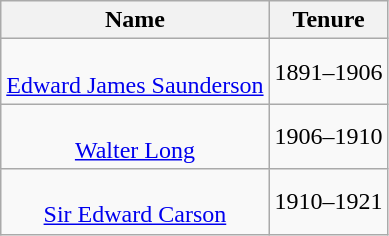<table class="wikitable" style="text-align:center">
<tr>
<th>Name</th>
<th>Tenure</th>
</tr>
<tr>
<td><br><a href='#'>Edward James Saunderson</a><br></td>
<td>1891–1906</td>
</tr>
<tr>
<td><br><a href='#'>Walter Long</a><br></td>
<td>1906–1910</td>
</tr>
<tr>
<td><br><a href='#'>Sir Edward Carson</a><br></td>
<td>1910–1921</td>
</tr>
</table>
